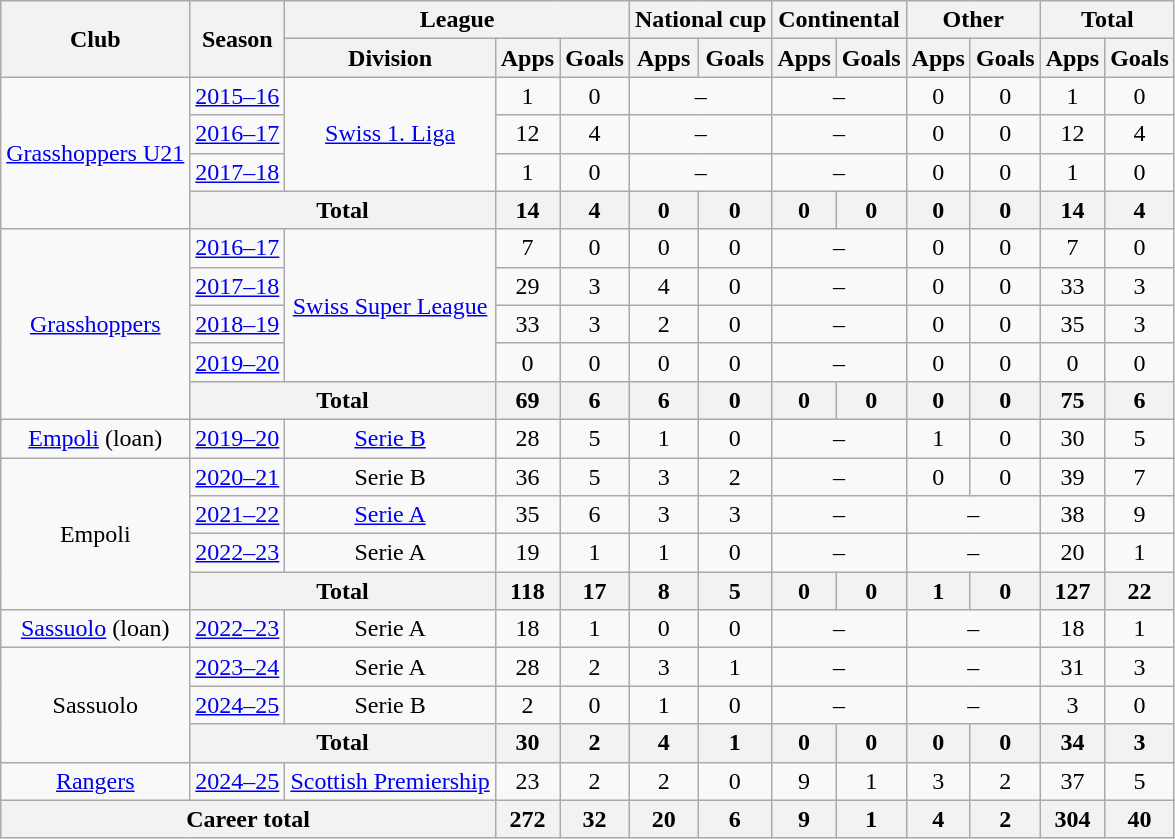<table class="wikitable" style="text-align:center">
<tr>
<th rowspan="2">Club</th>
<th rowspan="2">Season</th>
<th colspan="3">League</th>
<th colspan="2">National cup</th>
<th colspan="2">Continental</th>
<th colspan="2">Other</th>
<th colspan="2">Total</th>
</tr>
<tr>
<th>Division</th>
<th>Apps</th>
<th>Goals</th>
<th>Apps</th>
<th>Goals</th>
<th>Apps</th>
<th>Goals</th>
<th>Apps</th>
<th>Goals</th>
<th>Apps</th>
<th>Goals</th>
</tr>
<tr>
<td rowspan="4"><a href='#'>Grasshoppers U21</a></td>
<td><a href='#'>2015–16</a></td>
<td rowspan="3"><a href='#'>Swiss 1. Liga</a></td>
<td>1</td>
<td>0</td>
<td colspan="2">–</td>
<td colspan="2">–</td>
<td>0</td>
<td>0</td>
<td>1</td>
<td>0</td>
</tr>
<tr>
<td><a href='#'>2016–17</a></td>
<td>12</td>
<td>4</td>
<td colspan="2">–</td>
<td colspan="2">–</td>
<td>0</td>
<td>0</td>
<td>12</td>
<td>4</td>
</tr>
<tr>
<td><a href='#'>2017–18</a></td>
<td>1</td>
<td>0</td>
<td colspan="2">–</td>
<td colspan="2">–</td>
<td>0</td>
<td>0</td>
<td>1</td>
<td>0</td>
</tr>
<tr>
<th colspan="2">Total</th>
<th>14</th>
<th>4</th>
<th>0</th>
<th>0</th>
<th>0</th>
<th>0</th>
<th>0</th>
<th>0</th>
<th>14</th>
<th>4</th>
</tr>
<tr>
<td rowspan="5"><a href='#'>Grasshoppers</a></td>
<td><a href='#'>2016–17</a></td>
<td rowspan="4"><a href='#'>Swiss Super League</a></td>
<td>7</td>
<td>0</td>
<td>0</td>
<td>0</td>
<td colspan="2">–</td>
<td>0</td>
<td>0</td>
<td>7</td>
<td>0</td>
</tr>
<tr>
<td><a href='#'>2017–18</a></td>
<td>29</td>
<td>3</td>
<td>4</td>
<td>0</td>
<td colspan="2">–</td>
<td>0</td>
<td>0</td>
<td>33</td>
<td>3</td>
</tr>
<tr>
<td><a href='#'>2018–19</a></td>
<td>33</td>
<td>3</td>
<td>2</td>
<td>0</td>
<td colspan="2">–</td>
<td>0</td>
<td>0</td>
<td>35</td>
<td>3</td>
</tr>
<tr>
<td><a href='#'>2019–20</a></td>
<td>0</td>
<td>0</td>
<td>0</td>
<td>0</td>
<td colspan="2">–</td>
<td>0</td>
<td>0</td>
<td>0</td>
<td>0</td>
</tr>
<tr>
<th colspan="2">Total</th>
<th>69</th>
<th>6</th>
<th>6</th>
<th>0</th>
<th>0</th>
<th>0</th>
<th>0</th>
<th>0</th>
<th>75</th>
<th>6</th>
</tr>
<tr>
<td><a href='#'>Empoli</a> (loan)</td>
<td><a href='#'>2019–20</a></td>
<td><a href='#'>Serie B</a></td>
<td>28</td>
<td>5</td>
<td>1</td>
<td>0</td>
<td colspan="2">–</td>
<td>1</td>
<td>0</td>
<td>30</td>
<td>5</td>
</tr>
<tr>
<td rowspan="4">Empoli</td>
<td><a href='#'>2020–21</a></td>
<td>Serie B</td>
<td>36</td>
<td>5</td>
<td>3</td>
<td>2</td>
<td colspan="2">–</td>
<td>0</td>
<td>0</td>
<td>39</td>
<td>7</td>
</tr>
<tr>
<td><a href='#'>2021–22</a></td>
<td><a href='#'>Serie A</a></td>
<td>35</td>
<td>6</td>
<td>3</td>
<td>3</td>
<td colspan="2">–</td>
<td colspan="2">–</td>
<td>38</td>
<td>9</td>
</tr>
<tr>
<td><a href='#'>2022–23</a></td>
<td>Serie A</td>
<td>19</td>
<td>1</td>
<td>1</td>
<td>0</td>
<td colspan="2">–</td>
<td colspan="2">–</td>
<td>20</td>
<td>1</td>
</tr>
<tr>
<th colspan="2">Total</th>
<th>118</th>
<th>17</th>
<th>8</th>
<th>5</th>
<th>0</th>
<th>0</th>
<th>1</th>
<th>0</th>
<th>127</th>
<th>22</th>
</tr>
<tr>
<td><a href='#'>Sassuolo</a> (loan)</td>
<td><a href='#'>2022–23</a></td>
<td>Serie A</td>
<td>18</td>
<td>1</td>
<td>0</td>
<td>0</td>
<td colspan="2">–</td>
<td colspan="2">–</td>
<td>18</td>
<td>1</td>
</tr>
<tr>
<td rowspan="3">Sassuolo</td>
<td><a href='#'>2023–24</a></td>
<td>Serie A</td>
<td>28</td>
<td>2</td>
<td>3</td>
<td>1</td>
<td colspan="2">–</td>
<td colspan="2">–</td>
<td>31</td>
<td>3</td>
</tr>
<tr>
<td><a href='#'>2024–25</a></td>
<td>Serie B</td>
<td>2</td>
<td>0</td>
<td>1</td>
<td>0</td>
<td colspan="2">–</td>
<td colspan="2">–</td>
<td>3</td>
<td>0</td>
</tr>
<tr>
<th colspan="2">Total</th>
<th>30</th>
<th>2</th>
<th>4</th>
<th>1</th>
<th>0</th>
<th>0</th>
<th>0</th>
<th>0</th>
<th>34</th>
<th>3</th>
</tr>
<tr>
<td><a href='#'>Rangers</a></td>
<td><a href='#'>2024–25</a></td>
<td><a href='#'>Scottish Premiership</a></td>
<td>23</td>
<td>2</td>
<td>2</td>
<td>0</td>
<td>9</td>
<td>1</td>
<td>3</td>
<td>2</td>
<td>37</td>
<td>5</td>
</tr>
<tr>
<th colspan="3">Career total</th>
<th>272</th>
<th>32</th>
<th>20</th>
<th>6</th>
<th>9</th>
<th>1</th>
<th>4</th>
<th>2</th>
<th>304</th>
<th>40</th>
</tr>
</table>
